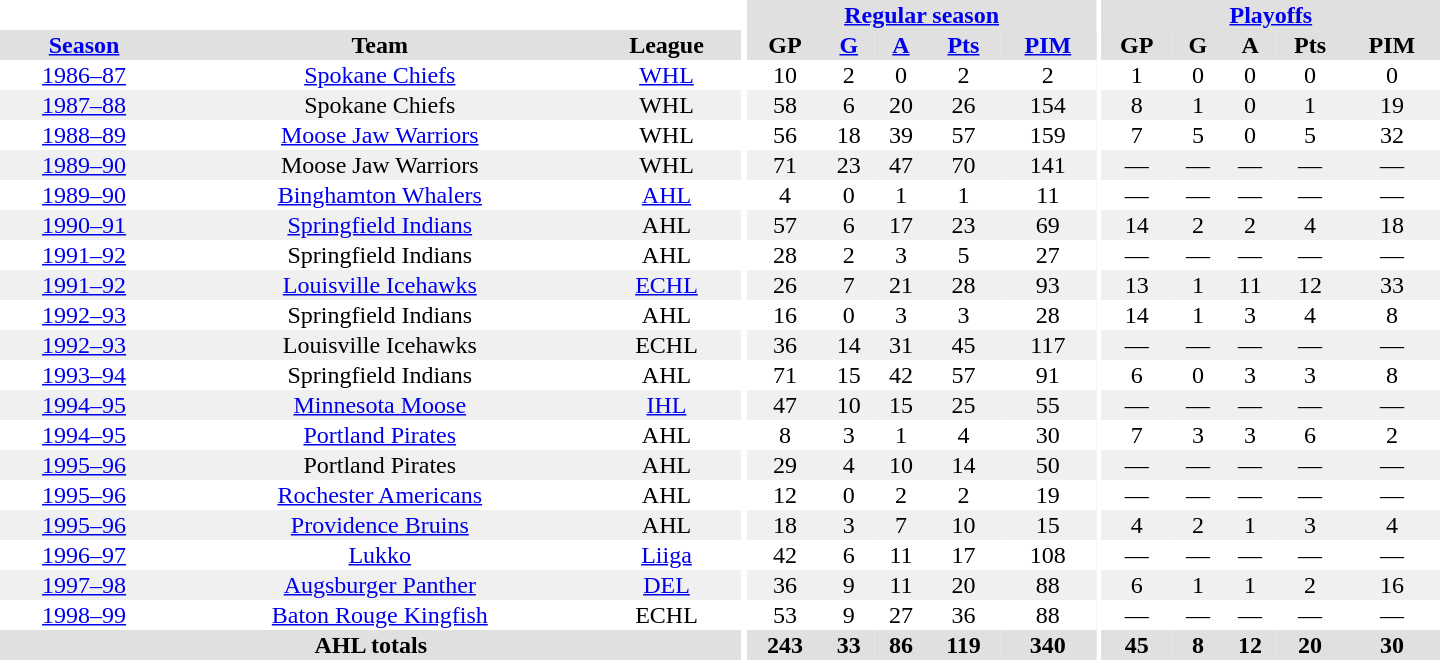<table border="0" cellpadding="1" cellspacing="0" style="text-align:center; width:60em">
<tr bgcolor="#e0e0e0">
<th colspan="3" bgcolor="#ffffff"></th>
<th rowspan="99" bgcolor="#ffffff"></th>
<th colspan="5"><a href='#'>Regular season</a></th>
<th rowspan="99" bgcolor="#ffffff"></th>
<th colspan="5"><a href='#'>Playoffs</a></th>
</tr>
<tr bgcolor="#e0e0e0">
<th><a href='#'>Season</a></th>
<th>Team</th>
<th>League</th>
<th>GP</th>
<th><a href='#'>G</a></th>
<th><a href='#'>A</a></th>
<th><a href='#'>Pts</a></th>
<th><a href='#'>PIM</a></th>
<th>GP</th>
<th>G</th>
<th>A</th>
<th>Pts</th>
<th>PIM</th>
</tr>
<tr>
<td><a href='#'>1986–87</a></td>
<td><a href='#'>Spokane Chiefs</a></td>
<td><a href='#'>WHL</a></td>
<td>10</td>
<td>2</td>
<td>0</td>
<td>2</td>
<td>2</td>
<td>1</td>
<td>0</td>
<td>0</td>
<td>0</td>
<td>0</td>
</tr>
<tr bgcolor="#f0f0f0">
<td><a href='#'>1987–88</a></td>
<td>Spokane Chiefs</td>
<td>WHL</td>
<td>58</td>
<td>6</td>
<td>20</td>
<td>26</td>
<td>154</td>
<td>8</td>
<td>1</td>
<td>0</td>
<td>1</td>
<td>19</td>
</tr>
<tr>
<td><a href='#'>1988–89</a></td>
<td><a href='#'>Moose Jaw Warriors</a></td>
<td>WHL</td>
<td>56</td>
<td>18</td>
<td>39</td>
<td>57</td>
<td>159</td>
<td>7</td>
<td>5</td>
<td>0</td>
<td>5</td>
<td>32</td>
</tr>
<tr bgcolor="#f0f0f0">
<td><a href='#'>1989–90</a></td>
<td>Moose Jaw Warriors</td>
<td>WHL</td>
<td>71</td>
<td>23</td>
<td>47</td>
<td>70</td>
<td>141</td>
<td>—</td>
<td>—</td>
<td>—</td>
<td>—</td>
<td>—</td>
</tr>
<tr>
<td><a href='#'>1989–90</a></td>
<td><a href='#'>Binghamton Whalers</a></td>
<td><a href='#'>AHL</a></td>
<td>4</td>
<td>0</td>
<td>1</td>
<td>1</td>
<td>11</td>
<td>—</td>
<td>—</td>
<td>—</td>
<td>—</td>
<td>—</td>
</tr>
<tr bgcolor="#f0f0f0">
<td><a href='#'>1990–91</a></td>
<td><a href='#'>Springfield Indians</a></td>
<td>AHL</td>
<td>57</td>
<td>6</td>
<td>17</td>
<td>23</td>
<td>69</td>
<td>14</td>
<td>2</td>
<td>2</td>
<td>4</td>
<td>18</td>
</tr>
<tr>
<td><a href='#'>1991–92</a></td>
<td>Springfield Indians</td>
<td>AHL</td>
<td>28</td>
<td>2</td>
<td>3</td>
<td>5</td>
<td>27</td>
<td>—</td>
<td>—</td>
<td>—</td>
<td>—</td>
<td>—</td>
</tr>
<tr bgcolor="#f0f0f0">
<td><a href='#'>1991–92</a></td>
<td><a href='#'>Louisville Icehawks</a></td>
<td><a href='#'>ECHL</a></td>
<td>26</td>
<td>7</td>
<td>21</td>
<td>28</td>
<td>93</td>
<td>13</td>
<td>1</td>
<td>11</td>
<td>12</td>
<td>33</td>
</tr>
<tr>
<td><a href='#'>1992–93</a></td>
<td>Springfield Indians</td>
<td>AHL</td>
<td>16</td>
<td>0</td>
<td>3</td>
<td>3</td>
<td>28</td>
<td>14</td>
<td>1</td>
<td>3</td>
<td>4</td>
<td>8</td>
</tr>
<tr bgcolor="#f0f0f0">
<td><a href='#'>1992–93</a></td>
<td>Louisville Icehawks</td>
<td>ECHL</td>
<td>36</td>
<td>14</td>
<td>31</td>
<td>45</td>
<td>117</td>
<td>—</td>
<td>—</td>
<td>—</td>
<td>—</td>
<td>—</td>
</tr>
<tr>
<td><a href='#'>1993–94</a></td>
<td>Springfield Indians</td>
<td>AHL</td>
<td>71</td>
<td>15</td>
<td>42</td>
<td>57</td>
<td>91</td>
<td>6</td>
<td>0</td>
<td>3</td>
<td>3</td>
<td>8</td>
</tr>
<tr bgcolor="#f0f0f0">
<td><a href='#'>1994–95</a></td>
<td><a href='#'>Minnesota Moose</a></td>
<td><a href='#'>IHL</a></td>
<td>47</td>
<td>10</td>
<td>15</td>
<td>25</td>
<td>55</td>
<td>—</td>
<td>—</td>
<td>—</td>
<td>—</td>
<td>—</td>
</tr>
<tr>
<td><a href='#'>1994–95</a></td>
<td><a href='#'>Portland Pirates</a></td>
<td>AHL</td>
<td>8</td>
<td>3</td>
<td>1</td>
<td>4</td>
<td>30</td>
<td>7</td>
<td>3</td>
<td>3</td>
<td>6</td>
<td>2</td>
</tr>
<tr bgcolor="#f0f0f0">
<td><a href='#'>1995–96</a></td>
<td>Portland Pirates</td>
<td>AHL</td>
<td>29</td>
<td>4</td>
<td>10</td>
<td>14</td>
<td>50</td>
<td>—</td>
<td>—</td>
<td>—</td>
<td>—</td>
<td>—</td>
</tr>
<tr>
<td><a href='#'>1995–96</a></td>
<td><a href='#'>Rochester Americans</a></td>
<td>AHL</td>
<td>12</td>
<td>0</td>
<td>2</td>
<td>2</td>
<td>19</td>
<td>—</td>
<td>—</td>
<td>—</td>
<td>—</td>
<td>—</td>
</tr>
<tr bgcolor="#f0f0f0">
<td><a href='#'>1995–96</a></td>
<td><a href='#'>Providence Bruins</a></td>
<td>AHL</td>
<td>18</td>
<td>3</td>
<td>7</td>
<td>10</td>
<td>15</td>
<td>4</td>
<td>2</td>
<td>1</td>
<td>3</td>
<td>4</td>
</tr>
<tr>
<td><a href='#'>1996–97</a></td>
<td><a href='#'>Lukko</a></td>
<td><a href='#'>Liiga</a></td>
<td>42</td>
<td>6</td>
<td>11</td>
<td>17</td>
<td>108</td>
<td>—</td>
<td>—</td>
<td>—</td>
<td>—</td>
<td>—</td>
</tr>
<tr bgcolor="#f0f0f0">
<td><a href='#'>1997–98</a></td>
<td><a href='#'>Augsburger Panther</a></td>
<td><a href='#'>DEL</a></td>
<td>36</td>
<td>9</td>
<td>11</td>
<td>20</td>
<td>88</td>
<td>6</td>
<td>1</td>
<td>1</td>
<td>2</td>
<td>16</td>
</tr>
<tr>
<td><a href='#'>1998–99</a></td>
<td><a href='#'>Baton Rouge Kingfish</a></td>
<td>ECHL</td>
<td>53</td>
<td>9</td>
<td>27</td>
<td>36</td>
<td>88</td>
<td>—</td>
<td>—</td>
<td>—</td>
<td>—</td>
<td>—</td>
</tr>
<tr>
</tr>
<tr ALIGN="center" bgcolor="#e0e0e0">
<th colspan="3">AHL totals</th>
<th ALIGN="center">243</th>
<th ALIGN="center">33</th>
<th ALIGN="center">86</th>
<th ALIGN="center">119</th>
<th ALIGN="center">340</th>
<th ALIGN="center">45</th>
<th ALIGN="center">8</th>
<th ALIGN="center">12</th>
<th ALIGN="center">20</th>
<th ALIGN="center">30</th>
</tr>
</table>
